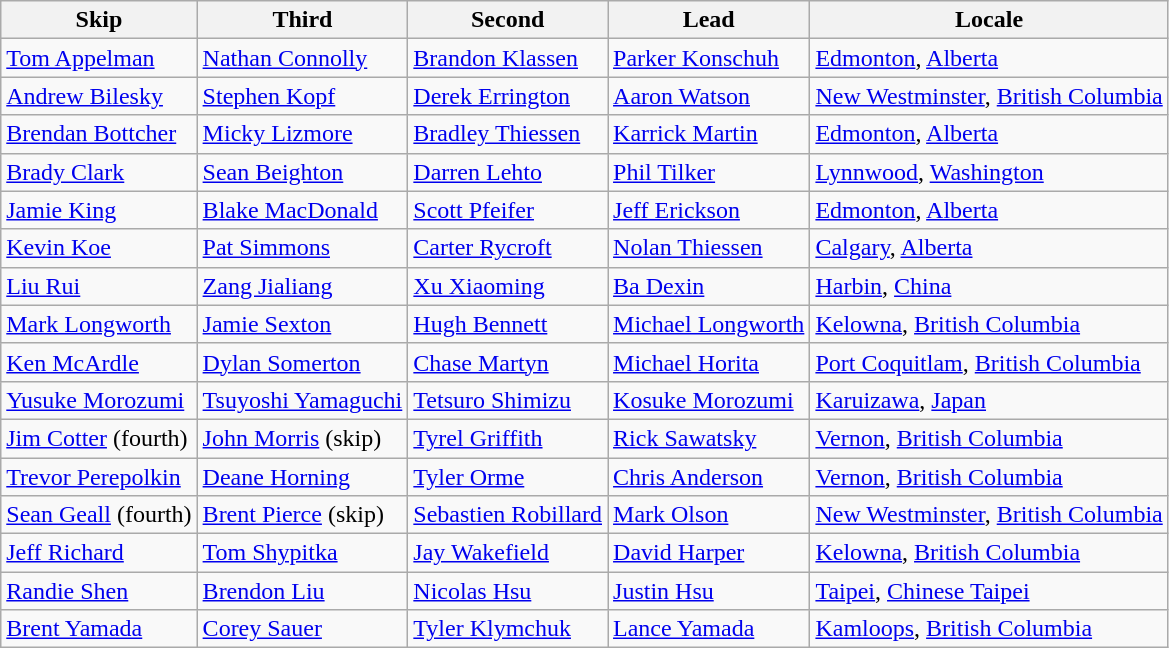<table class=wikitable>
<tr>
<th>Skip</th>
<th>Third</th>
<th>Second</th>
<th>Lead</th>
<th>Locale</th>
</tr>
<tr>
<td><a href='#'>Tom Appelman</a></td>
<td><a href='#'>Nathan Connolly</a></td>
<td><a href='#'>Brandon Klassen</a></td>
<td><a href='#'>Parker Konschuh</a></td>
<td> <a href='#'>Edmonton</a>, <a href='#'>Alberta</a></td>
</tr>
<tr>
<td><a href='#'>Andrew Bilesky</a></td>
<td><a href='#'>Stephen Kopf</a></td>
<td><a href='#'>Derek Errington</a></td>
<td><a href='#'>Aaron Watson</a></td>
<td> <a href='#'>New Westminster</a>, <a href='#'>British Columbia</a></td>
</tr>
<tr>
<td><a href='#'>Brendan Bottcher</a></td>
<td><a href='#'>Micky Lizmore</a></td>
<td><a href='#'>Bradley Thiessen</a></td>
<td><a href='#'>Karrick Martin</a></td>
<td> <a href='#'>Edmonton</a>, <a href='#'>Alberta</a></td>
</tr>
<tr>
<td><a href='#'>Brady Clark</a></td>
<td><a href='#'>Sean Beighton</a></td>
<td><a href='#'>Darren Lehto</a></td>
<td><a href='#'>Phil Tilker</a></td>
<td> <a href='#'>Lynnwood</a>, <a href='#'>Washington</a></td>
</tr>
<tr>
<td><a href='#'>Jamie King</a></td>
<td><a href='#'>Blake MacDonald</a></td>
<td><a href='#'>Scott Pfeifer</a></td>
<td><a href='#'>Jeff Erickson</a></td>
<td> <a href='#'>Edmonton</a>, <a href='#'>Alberta</a></td>
</tr>
<tr>
<td><a href='#'>Kevin Koe</a></td>
<td><a href='#'>Pat Simmons</a></td>
<td><a href='#'>Carter Rycroft</a></td>
<td><a href='#'>Nolan Thiessen</a></td>
<td> <a href='#'>Calgary</a>, <a href='#'>Alberta</a></td>
</tr>
<tr>
<td><a href='#'>Liu Rui</a></td>
<td><a href='#'>Zang Jialiang</a></td>
<td><a href='#'>Xu Xiaoming</a></td>
<td><a href='#'>Ba Dexin</a></td>
<td> <a href='#'>Harbin</a>, <a href='#'>China</a></td>
</tr>
<tr>
<td><a href='#'>Mark Longworth</a></td>
<td><a href='#'>Jamie Sexton</a></td>
<td><a href='#'>Hugh Bennett</a></td>
<td><a href='#'>Michael Longworth</a></td>
<td> <a href='#'>Kelowna</a>, <a href='#'>British Columbia</a></td>
</tr>
<tr>
<td><a href='#'>Ken McArdle</a></td>
<td><a href='#'>Dylan Somerton</a></td>
<td><a href='#'>Chase Martyn</a></td>
<td><a href='#'>Michael Horita</a></td>
<td> <a href='#'>Port Coquitlam</a>, <a href='#'>British Columbia</a></td>
</tr>
<tr>
<td><a href='#'>Yusuke Morozumi</a></td>
<td><a href='#'>Tsuyoshi Yamaguchi</a></td>
<td><a href='#'>Tetsuro Shimizu</a></td>
<td><a href='#'>Kosuke Morozumi</a></td>
<td> <a href='#'>Karuizawa</a>, <a href='#'>Japan</a></td>
</tr>
<tr>
<td><a href='#'>Jim Cotter</a> (fourth)</td>
<td><a href='#'>John Morris</a> (skip)</td>
<td><a href='#'>Tyrel Griffith</a></td>
<td><a href='#'>Rick Sawatsky</a></td>
<td> <a href='#'>Vernon</a>, <a href='#'>British Columbia</a></td>
</tr>
<tr>
<td><a href='#'>Trevor Perepolkin</a></td>
<td><a href='#'>Deane Horning</a></td>
<td><a href='#'>Tyler Orme</a></td>
<td><a href='#'>Chris Anderson</a></td>
<td> <a href='#'>Vernon</a>, <a href='#'>British Columbia</a></td>
</tr>
<tr>
<td><a href='#'>Sean Geall</a> (fourth)</td>
<td><a href='#'>Brent Pierce</a> (skip)</td>
<td><a href='#'>Sebastien Robillard</a></td>
<td><a href='#'>Mark Olson</a></td>
<td> <a href='#'>New Westminster</a>, <a href='#'>British Columbia</a></td>
</tr>
<tr>
<td><a href='#'>Jeff Richard</a></td>
<td><a href='#'>Tom Shypitka</a></td>
<td><a href='#'>Jay Wakefield</a></td>
<td><a href='#'>David Harper</a></td>
<td> <a href='#'>Kelowna</a>, <a href='#'>British Columbia</a></td>
</tr>
<tr>
<td><a href='#'>Randie Shen</a></td>
<td><a href='#'>Brendon Liu</a></td>
<td><a href='#'>Nicolas Hsu</a></td>
<td><a href='#'>Justin Hsu</a></td>
<td> <a href='#'>Taipei</a>, <a href='#'>Chinese Taipei</a></td>
</tr>
<tr>
<td><a href='#'>Brent Yamada</a></td>
<td><a href='#'>Corey Sauer</a></td>
<td><a href='#'>Tyler Klymchuk</a></td>
<td><a href='#'>Lance Yamada</a></td>
<td> <a href='#'>Kamloops</a>, <a href='#'>British Columbia</a></td>
</tr>
</table>
